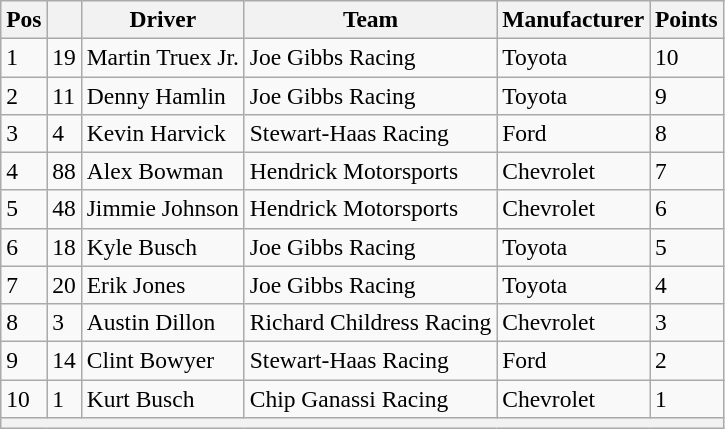<table class="wikitable" style="font-size:98%">
<tr>
<th>Pos</th>
<th></th>
<th>Driver</th>
<th>Team</th>
<th>Manufacturer</th>
<th>Points</th>
</tr>
<tr>
<td>1</td>
<td>19</td>
<td>Martin Truex Jr.</td>
<td>Joe Gibbs Racing</td>
<td>Toyota</td>
<td>10</td>
</tr>
<tr>
<td>2</td>
<td>11</td>
<td>Denny Hamlin</td>
<td>Joe Gibbs Racing</td>
<td>Toyota</td>
<td>9</td>
</tr>
<tr>
<td>3</td>
<td>4</td>
<td>Kevin Harvick</td>
<td>Stewart-Haas Racing</td>
<td>Ford</td>
<td>8</td>
</tr>
<tr>
<td>4</td>
<td>88</td>
<td>Alex Bowman</td>
<td>Hendrick Motorsports</td>
<td>Chevrolet</td>
<td>7</td>
</tr>
<tr>
<td>5</td>
<td>48</td>
<td>Jimmie Johnson</td>
<td>Hendrick Motorsports</td>
<td>Chevrolet</td>
<td>6</td>
</tr>
<tr>
<td>6</td>
<td>18</td>
<td>Kyle Busch</td>
<td>Joe Gibbs Racing</td>
<td>Toyota</td>
<td>5</td>
</tr>
<tr>
<td>7</td>
<td>20</td>
<td>Erik Jones</td>
<td>Joe Gibbs Racing</td>
<td>Toyota</td>
<td>4</td>
</tr>
<tr>
<td>8</td>
<td>3</td>
<td>Austin Dillon</td>
<td>Richard Childress Racing</td>
<td>Chevrolet</td>
<td>3</td>
</tr>
<tr>
<td>9</td>
<td>14</td>
<td>Clint Bowyer</td>
<td>Stewart-Haas Racing</td>
<td>Ford</td>
<td>2</td>
</tr>
<tr>
<td>10</td>
<td>1</td>
<td>Kurt Busch</td>
<td>Chip Ganassi Racing</td>
<td>Chevrolet</td>
<td>1</td>
</tr>
<tr>
<th colspan="6"></th>
</tr>
</table>
